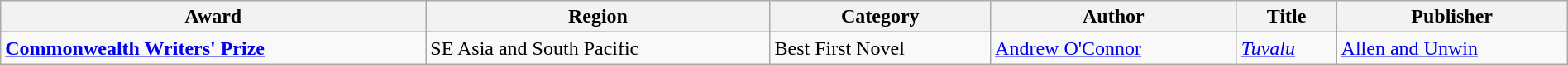<table class="wikitable" width=100%>
<tr>
<th>Award</th>
<th>Region</th>
<th>Category</th>
<th>Author</th>
<th>Title</th>
<th>Publisher</th>
</tr>
<tr>
<td><strong><a href='#'>Commonwealth Writers' Prize</a></strong></td>
<td>SE Asia and South Pacific</td>
<td>Best First Novel</td>
<td><a href='#'>Andrew O'Connor</a></td>
<td><em><a href='#'>Tuvalu</a></em></td>
<td><a href='#'>Allen and Unwin</a></td>
</tr>
</table>
